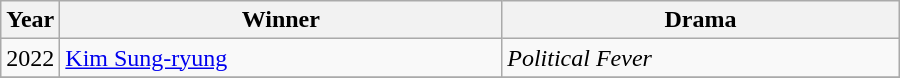<table class="wikitable" style="width:600px">
<tr>
<th width=10>Year</th>
<th>Winner</th>
<th>Drama</th>
</tr>
<tr>
<td>2022</td>
<td><a href='#'>Kim Sung-ryung</a></td>
<td><em>Political Fever</em></td>
</tr>
<tr>
</tr>
</table>
